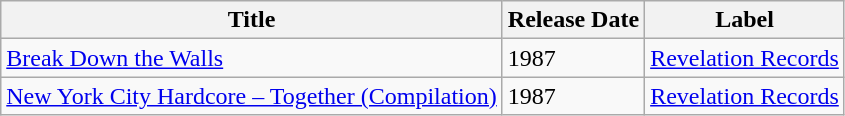<table class="wikitable">
<tr>
<th>Title</th>
<th>Release Date</th>
<th>Label</th>
</tr>
<tr>
<td><a href='#'>Break Down the Walls</a></td>
<td>1987</td>
<td><a href='#'>Revelation Records</a></td>
</tr>
<tr>
<td><a href='#'>New York City Hardcore – Together (Compilation)</a></td>
<td>1987</td>
<td><a href='#'>Revelation Records</a></td>
</tr>
</table>
